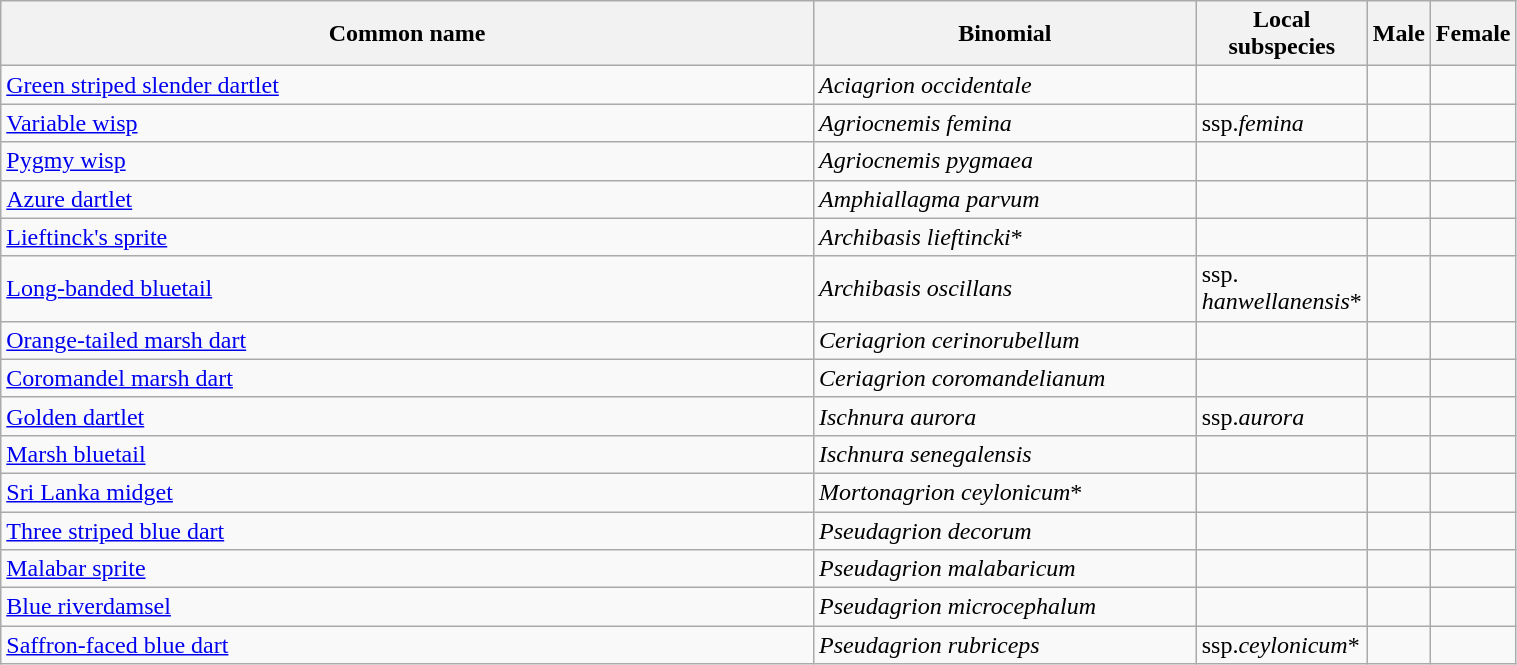<table width=80% class="wikitable">
<tr>
<th width=70%>Common name</th>
<th width=100%>Binomial</th>
<th width=20%>Local subspecies</th>
<th width=20%>Male</th>
<th width=20%>Female</th>
</tr>
<tr>
<td><a href='#'>Green striped slender dartlet</a></td>
<td><em>Aciagrion occidentale</em></td>
<td></td>
<td></td>
<td></td>
</tr>
<tr>
<td><a href='#'>Variable wisp</a></td>
<td><em>Agriocnemis femina</em></td>
<td>ssp.<em>femina</em></td>
<td></td>
<td></td>
</tr>
<tr>
<td><a href='#'>Pygmy wisp</a></td>
<td><em>Agriocnemis pygmaea</em></td>
<td></td>
<td></td>
<td></td>
</tr>
<tr>
<td><a href='#'>Azure dartlet</a></td>
<td><em>Amphiallagma parvum</em></td>
<td></td>
<td></td>
<td></td>
</tr>
<tr>
<td><a href='#'>Lieftinck's sprite</a></td>
<td><em>Archibasis lieftincki</em>*</td>
<td></td>
<td></td>
<td></td>
</tr>
<tr>
<td><a href='#'>Long-banded bluetail</a></td>
<td><em>Archibasis oscillans</em></td>
<td>ssp. <em>hanwellanensis</em>*</td>
<td></td>
<td></td>
</tr>
<tr>
<td><a href='#'>Orange-tailed marsh dart</a></td>
<td><em>Ceriagrion cerinorubellum</em></td>
<td></td>
<td></td>
<td></td>
</tr>
<tr>
<td><a href='#'>Coromandel marsh dart</a></td>
<td><em>Ceriagrion coromandelianum</em></td>
<td></td>
<td></td>
<td></td>
</tr>
<tr>
<td><a href='#'>Golden dartlet</a></td>
<td><em>Ischnura aurora</em></td>
<td>ssp.<em>aurora</em></td>
<td></td>
<td></td>
</tr>
<tr>
<td><a href='#'>Marsh bluetail</a></td>
<td><em>Ischnura senegalensis</em></td>
<td></td>
<td></td>
<td></td>
</tr>
<tr>
<td><a href='#'>Sri Lanka midget</a></td>
<td><em>Mortonagrion ceylonicum</em>*</td>
<td></td>
<td></td>
<td></td>
</tr>
<tr>
<td><a href='#'>Three striped blue dart</a></td>
<td><em>Pseudagrion decorum</em></td>
<td></td>
<td></td>
<td></td>
</tr>
<tr>
<td><a href='#'>Malabar sprite</a></td>
<td><em>Pseudagrion malabaricum</em></td>
<td></td>
<td></td>
<td></td>
</tr>
<tr>
<td><a href='#'>Blue riverdamsel</a></td>
<td><em>Pseudagrion microcephalum</em></td>
<td></td>
<td></td>
<td></td>
</tr>
<tr>
<td><a href='#'>Saffron-faced blue dart</a></td>
<td><em>Pseudagrion rubriceps</em></td>
<td>ssp.<em>ceylonicum</em>*</td>
<td></td>
<td></td>
</tr>
</table>
